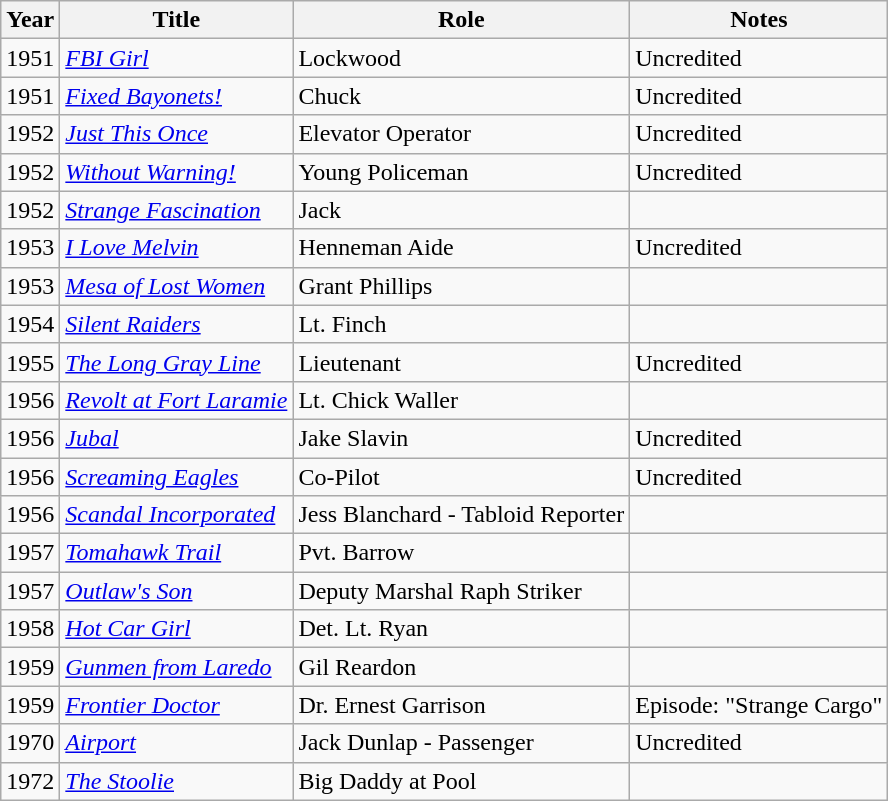<table class="wikitable">
<tr>
<th>Year</th>
<th>Title</th>
<th>Role</th>
<th>Notes</th>
</tr>
<tr>
<td>1951</td>
<td><em><a href='#'>FBI Girl</a></em></td>
<td>Lockwood</td>
<td>Uncredited</td>
</tr>
<tr>
<td>1951</td>
<td><em><a href='#'>Fixed Bayonets!</a></em></td>
<td>Chuck</td>
<td>Uncredited</td>
</tr>
<tr>
<td>1952</td>
<td><em><a href='#'>Just This Once</a></em></td>
<td>Elevator Operator</td>
<td>Uncredited</td>
</tr>
<tr>
<td>1952</td>
<td><em><a href='#'>Without Warning!</a></em></td>
<td>Young Policeman</td>
<td>Uncredited</td>
</tr>
<tr>
<td>1952</td>
<td><em><a href='#'>Strange Fascination</a></em></td>
<td>Jack</td>
<td></td>
</tr>
<tr>
<td>1953</td>
<td><em><a href='#'>I Love Melvin</a></em></td>
<td>Henneman Aide</td>
<td>Uncredited</td>
</tr>
<tr>
<td>1953</td>
<td><em><a href='#'>Mesa of Lost Women</a></em></td>
<td>Grant Phillips</td>
<td></td>
</tr>
<tr>
<td>1954</td>
<td><em><a href='#'>Silent Raiders</a></em></td>
<td>Lt. Finch</td>
<td></td>
</tr>
<tr>
<td>1955</td>
<td><em><a href='#'>The Long Gray Line</a></em></td>
<td>Lieutenant</td>
<td>Uncredited</td>
</tr>
<tr>
<td>1956</td>
<td><em><a href='#'>Revolt at Fort Laramie</a></em></td>
<td>Lt. Chick Waller</td>
<td></td>
</tr>
<tr>
<td>1956</td>
<td><em><a href='#'>Jubal</a></em></td>
<td>Jake Slavin</td>
<td>Uncredited</td>
</tr>
<tr>
<td>1956</td>
<td><em><a href='#'>Screaming Eagles</a></em></td>
<td>Co-Pilot</td>
<td>Uncredited</td>
</tr>
<tr>
<td>1956</td>
<td><em><a href='#'>Scandal Incorporated</a></em></td>
<td>Jess Blanchard - Tabloid Reporter</td>
<td></td>
</tr>
<tr>
<td>1957</td>
<td><em><a href='#'>Tomahawk Trail</a></em></td>
<td>Pvt. Barrow</td>
<td></td>
</tr>
<tr>
<td>1957</td>
<td><em><a href='#'>Outlaw's Son</a></em></td>
<td>Deputy Marshal Raph Striker</td>
<td></td>
</tr>
<tr>
<td>1958</td>
<td><em><a href='#'>Hot Car Girl</a></em></td>
<td>Det. Lt. Ryan</td>
<td></td>
</tr>
<tr>
<td>1959</td>
<td><em><a href='#'>Gunmen from Laredo</a></em></td>
<td>Gil Reardon</td>
<td></td>
</tr>
<tr>
<td>1959</td>
<td><em><a href='#'>Frontier Doctor</a></em></td>
<td>Dr. Ernest Garrison</td>
<td>Episode: "Strange Cargo"</td>
</tr>
<tr>
<td>1970</td>
<td><em><a href='#'>Airport</a></em></td>
<td>Jack Dunlap - Passenger</td>
<td>Uncredited</td>
</tr>
<tr>
<td>1972</td>
<td><em><a href='#'>The Stoolie</a></em></td>
<td>Big Daddy at Pool</td>
<td></td>
</tr>
</table>
